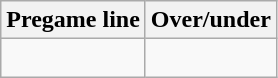<table class="wikitable">
<tr align="center">
<th style=>Pregame line</th>
<th style=>Over/under</th>
</tr>
<tr align="center">
<td> </td>
<td> </td>
</tr>
</table>
